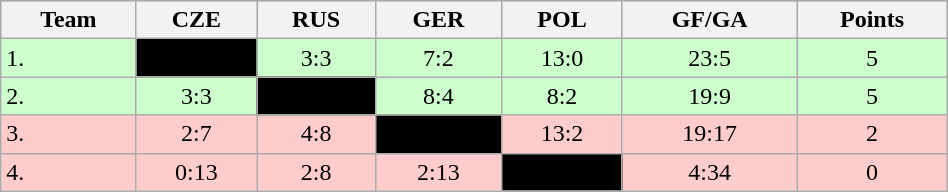<table class="wikitable" bgcolor="#EFEFFF" width="50%">
<tr bgcolor="#BCD2EE">
<th>Team</th>
<th>CZE</th>
<th>RUS</th>
<th>GER</th>
<th>POL</th>
<th>GF/GA</th>
<th>Points</th>
</tr>
<tr bgcolor="#ccffcc" align="center">
<td align="left">1. </td>
<td style="background:#000000;"></td>
<td>3:3</td>
<td>7:2</td>
<td>13:0</td>
<td>23:5</td>
<td>5</td>
</tr>
<tr bgcolor="#ccffcc" align="center">
<td align="left">2. </td>
<td>3:3</td>
<td style="background:#000000;"></td>
<td>8:4</td>
<td>8:2</td>
<td>19:9</td>
<td>5</td>
</tr>
<tr bgcolor="#ffcccc" align="center">
<td align="left">3. </td>
<td>2:7</td>
<td>4:8</td>
<td style="background:#000000;"></td>
<td>13:2</td>
<td>19:17</td>
<td>2</td>
</tr>
<tr bgcolor="#ffcccc" align="center">
<td align="left">4. </td>
<td>0:13</td>
<td>2:8</td>
<td>2:13</td>
<td style="background:#000000;"></td>
<td>4:34</td>
<td>0</td>
</tr>
</table>
